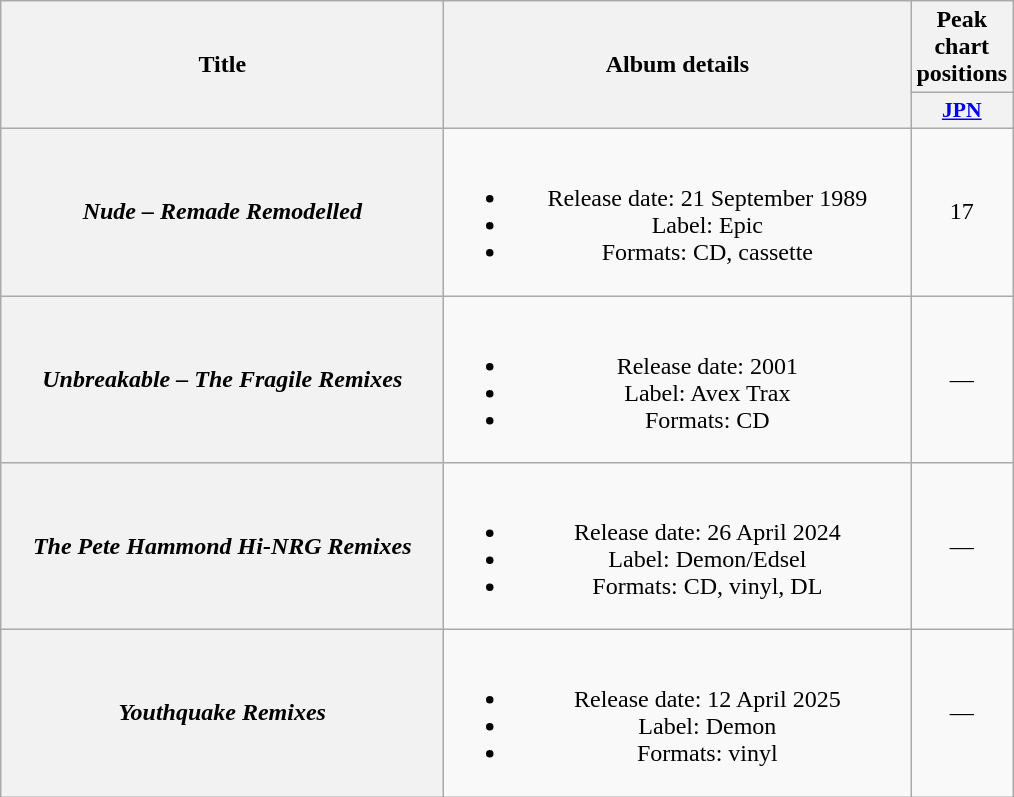<table class="wikitable plainrowheaders" style="text-align:center;">
<tr>
<th scope="col" rowspan="2" style="width:18em;">Title</th>
<th scope="col" rowspan="2" style="width:19em;">Album details</th>
<th scope="col" colspan="1">Peak chart positions</th>
</tr>
<tr>
<th scope="col" style="width:2.5em;font-size:90%;"><a href='#'>JPN</a><br></th>
</tr>
<tr>
<th scope="row"><em>Nude – Remade Remodelled</em></th>
<td><br><ul><li>Release date: 21 September 1989</li><li>Label: Epic</li><li>Formats: CD, cassette</li></ul></td>
<td>17</td>
</tr>
<tr>
<th scope="row"><em>Unbreakable – The Fragile Remixes</em></th>
<td><br><ul><li>Release date: 2001</li><li>Label: Avex Trax</li><li>Formats: CD</li></ul></td>
<td>—</td>
</tr>
<tr>
<th scope="row"><em>The Pete Hammond Hi-NRG Remixes</em></th>
<td><br><ul><li>Release date: 26 April 2024</li><li>Label: Demon/Edsel</li><li>Formats: CD, vinyl, DL</li></ul></td>
<td>—</td>
</tr>
<tr>
<th scope="row"><em>Youthquake Remixes</em></th>
<td><br><ul><li>Release date: 12 April 2025</li><li>Label: Demon</li><li>Formats: vinyl</li></ul></td>
<td>—</td>
</tr>
</table>
